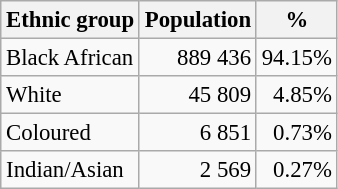<table class="wikitable" style="font-size: 95%; text-align: right">
<tr>
<th>Ethnic group</th>
<th>Population</th>
<th>%</th>
</tr>
<tr>
<td align=left>Black African</td>
<td>889 436</td>
<td>94.15%</td>
</tr>
<tr>
<td align=left>White</td>
<td>45 809</td>
<td>4.85%</td>
</tr>
<tr>
<td align=left>Coloured</td>
<td>6 851</td>
<td>0.73%</td>
</tr>
<tr>
<td align=left>Indian/Asian</td>
<td>2 569</td>
<td>0.27%</td>
</tr>
</table>
